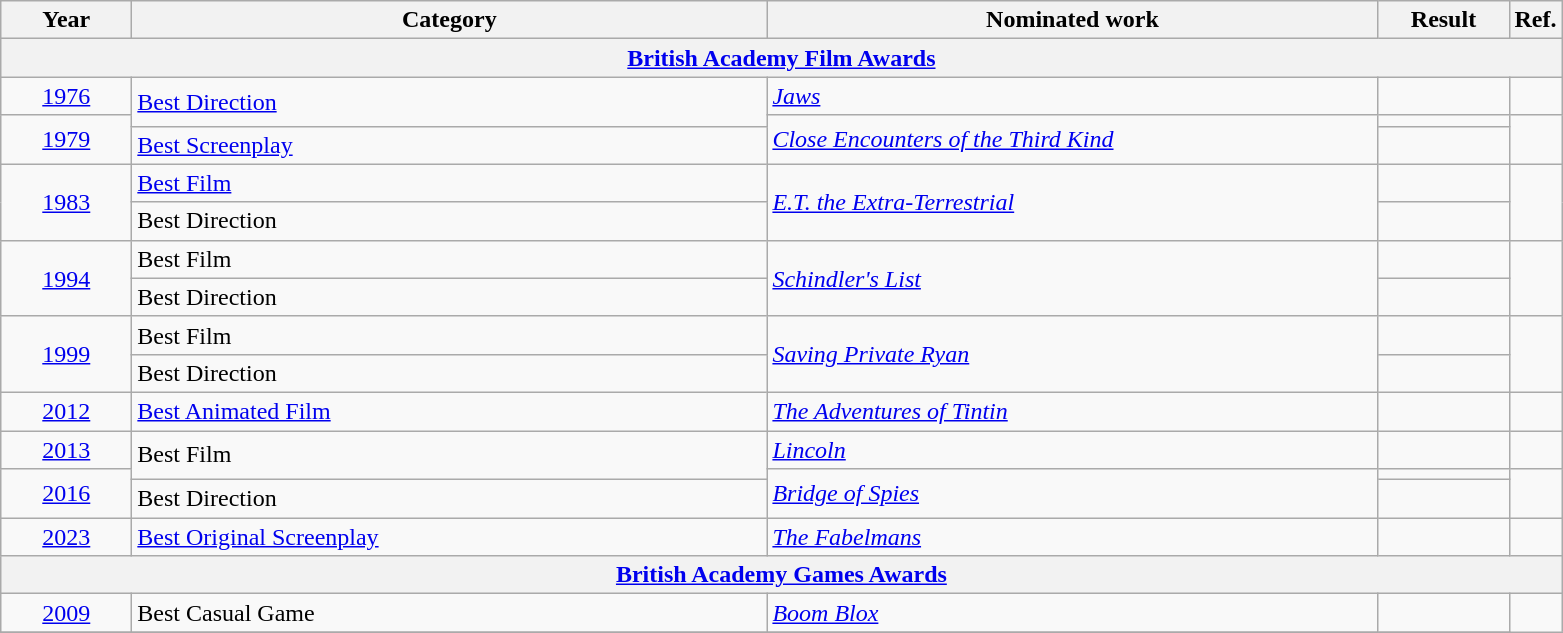<table class=wikitable>
<tr>
<th scope="col" style="width:5em;">Year</th>
<th scope="col" style="width:26em;">Category</th>
<th scope="col" style="width:25em;">Nominated work</th>
<th scope="col" style="width:5em;">Result</th>
<th>Ref.</th>
</tr>
<tr>
<th colspan=5><a href='#'>British Academy Film Awards</a></th>
</tr>
<tr>
<td style="text-align:center;"><a href='#'>1976</a></td>
<td rowspan="2"><a href='#'>Best Direction</a></td>
<td><em><a href='#'>Jaws</a></em></td>
<td></td>
<td style="text-align:center;"></td>
</tr>
<tr>
<td style="text-align:center;", rowspan="2"><a href='#'>1979</a></td>
<td rowspan="2"><em><a href='#'>Close Encounters of the Third Kind</a></em></td>
<td></td>
<td rowspan=2, style="text-align:center;"></td>
</tr>
<tr>
<td><a href='#'>Best Screenplay</a></td>
<td></td>
</tr>
<tr>
<td style="text-align:center;", rowspan="2"><a href='#'>1983</a></td>
<td><a href='#'>Best Film</a></td>
<td rowspan="2"><em><a href='#'>E.T. the Extra-Terrestrial</a></em></td>
<td></td>
<td rowspan=2, style="text-align:center;"></td>
</tr>
<tr>
<td>Best Direction</td>
<td></td>
</tr>
<tr>
<td style="text-align:center;" , rowspan="2"><a href='#'>1994</a></td>
<td>Best Film</td>
<td rowspan="2"><em><a href='#'>Schindler's List</a></em></td>
<td></td>
<td rowspan=2, style="text-align:center;"></td>
</tr>
<tr>
<td>Best Direction</td>
<td></td>
</tr>
<tr>
<td style="text-align:center;" rowspan="2"><a href='#'>1999</a></td>
<td>Best Film</td>
<td rowspan="2"><em><a href='#'>Saving Private Ryan</a></em></td>
<td></td>
<td rowspan=2, style="text-align:center;"></td>
</tr>
<tr>
<td>Best Direction</td>
<td></td>
</tr>
<tr>
<td style="text-align:center;"><a href='#'>2012</a></td>
<td><a href='#'>Best Animated Film</a></td>
<td><em><a href='#'>The Adventures of Tintin</a></em></td>
<td></td>
<td style="text-align:center;"></td>
</tr>
<tr>
<td style="text-align:center;"><a href='#'>2013</a></td>
<td rowspan="2">Best Film</td>
<td><em><a href='#'>Lincoln</a></em></td>
<td></td>
<td style="text-align:center;"></td>
</tr>
<tr>
<td style="text-align:center;" rowspan="2"><a href='#'>2016</a></td>
<td rowspan="2"><em><a href='#'>Bridge of Spies</a></em></td>
<td></td>
<td rowspan=2, style="text-align:center;"></td>
</tr>
<tr>
<td>Best Direction</td>
<td></td>
</tr>
<tr>
<td style="text-align:center;"><a href='#'>2023</a></td>
<td><a href='#'>Best Original Screenplay</a></td>
<td><em><a href='#'>The Fabelmans</a></em></td>
<td></td>
</tr>
<tr>
<th colspan=5><a href='#'>British Academy Games Awards</a></th>
</tr>
<tr>
<td style="text-align:center;"><a href='#'>2009</a></td>
<td>Best Casual Game</td>
<td><em><a href='#'>Boom Blox</a></em></td>
<td></td>
</tr>
<tr>
</tr>
</table>
